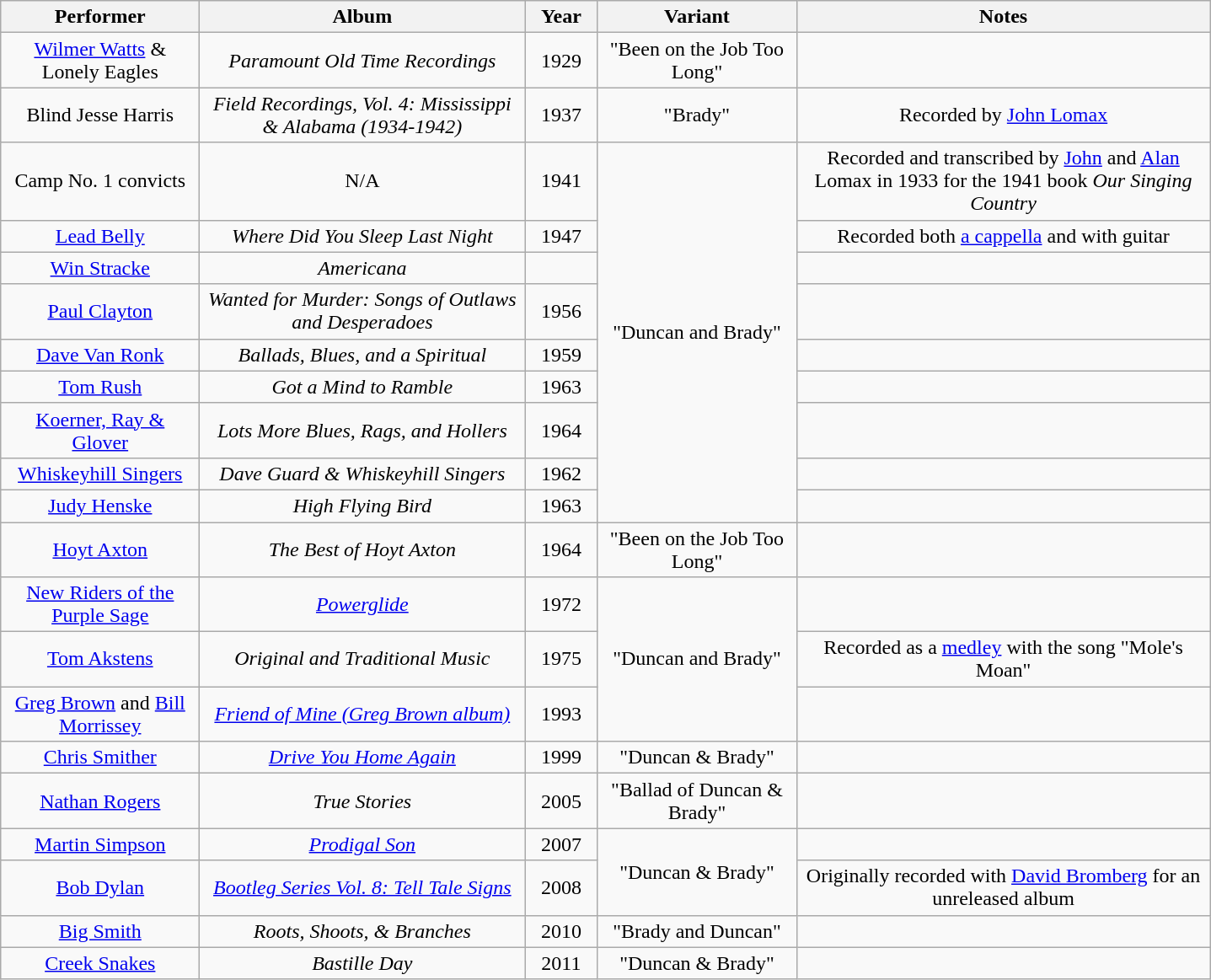<table class="wikitable" style="text-align: center;">
<tr>
<th width="150">Performer</th>
<th width="250">Album</th>
<th width="50">Year</th>
<th width="150">Variant</th>
<th width="320">Notes</th>
</tr>
<tr>
<td><a href='#'>Wilmer Watts</a> & Lonely Eagles</td>
<td><em>Paramount Old Time Recordings</em></td>
<td>1929</td>
<td>"Been on the Job Too Long"</td>
<td></td>
</tr>
<tr>
<td>Blind Jesse Harris</td>
<td><em>Field Recordings, Vol. 4: Mississippi & Alabama (1934-1942)</em></td>
<td>1937</td>
<td>"Brady"</td>
<td>Recorded by <a href='#'>John Lomax</a></td>
</tr>
<tr>
<td>Camp No. 1 convicts</td>
<td>N/A</td>
<td>1941</td>
<td rowspan="9">"Duncan and Brady"</td>
<td>Recorded and transcribed by <a href='#'>John</a> and <a href='#'>Alan</a> Lomax in 1933 for the 1941 book <em>Our Singing Country</em></td>
</tr>
<tr>
<td><a href='#'>Lead Belly</a></td>
<td><em>Where Did You Sleep Last Night</em></td>
<td>1947</td>
<td>Recorded both <a href='#'>a cappella</a> and with guitar</td>
</tr>
<tr>
<td><a href='#'>Win Stracke</a></td>
<td><em>Americana</em></td>
<td></td>
<td></td>
</tr>
<tr>
<td><a href='#'>Paul Clayton</a></td>
<td><em>Wanted for Murder: Songs of Outlaws and Desperadoes</em></td>
<td>1956</td>
<td></td>
</tr>
<tr>
<td><a href='#'>Dave Van Ronk</a></td>
<td><em>Ballads, Blues, and a Spiritual</em></td>
<td>1959</td>
<td></td>
</tr>
<tr>
<td><a href='#'>Tom Rush</a></td>
<td><em>Got a Mind to Ramble</em></td>
<td>1963</td>
<td></td>
</tr>
<tr>
<td><a href='#'>Koerner, Ray & Glover</a></td>
<td><em>Lots More Blues, Rags, and Hollers</em></td>
<td>1964</td>
<td></td>
</tr>
<tr>
<td><a href='#'>Whiskeyhill Singers</a></td>
<td><em>Dave Guard & Whiskeyhill Singers</em></td>
<td>1962</td>
<td></td>
</tr>
<tr>
<td><a href='#'>Judy Henske</a></td>
<td><em>High Flying Bird</em></td>
<td>1963</td>
<td></td>
</tr>
<tr>
<td><a href='#'>Hoyt Axton</a></td>
<td><em>The Best of Hoyt Axton</em></td>
<td>1964</td>
<td>"Been on the Job Too Long"</td>
<td></td>
</tr>
<tr>
<td><a href='#'>New Riders of the Purple Sage</a></td>
<td><em><a href='#'>Powerglide</a></em></td>
<td>1972</td>
<td rowspan="3">"Duncan and Brady"</td>
<td></td>
</tr>
<tr>
<td><a href='#'>Tom Akstens</a></td>
<td><em>Original and Traditional Music</em></td>
<td>1975</td>
<td>Recorded as a <a href='#'>medley</a> with the song "Mole's Moan"</td>
</tr>
<tr>
<td><a href='#'>Greg Brown</a> and <a href='#'>Bill Morrissey</a></td>
<td><em><a href='#'>Friend of Mine (Greg Brown album)</a></em></td>
<td>1993</td>
<td></td>
</tr>
<tr>
<td><a href='#'>Chris Smither</a></td>
<td><em><a href='#'>Drive You Home Again</a></em></td>
<td>1999</td>
<td>"Duncan & Brady"</td>
<td></td>
</tr>
<tr>
<td><a href='#'>Nathan Rogers</a></td>
<td><em>True Stories</em></td>
<td>2005</td>
<td>"Ballad of Duncan & Brady"</td>
<td></td>
</tr>
<tr>
<td><a href='#'>Martin Simpson</a></td>
<td><em><a href='#'>Prodigal Son</a></em></td>
<td>2007</td>
<td rowspan="2">"Duncan & Brady"</td>
<td></td>
</tr>
<tr>
<td><a href='#'>Bob Dylan</a></td>
<td><em><a href='#'>Bootleg Series Vol. 8: Tell Tale Signs</a></em></td>
<td>2008</td>
<td>Originally recorded with <a href='#'>David Bromberg</a> for an unreleased album</td>
</tr>
<tr>
<td><a href='#'>Big Smith</a></td>
<td><em>Roots, Shoots, & Branches</em></td>
<td>2010</td>
<td>"Brady and Duncan"</td>
<td></td>
</tr>
<tr>
<td><a href='#'>Creek Snakes</a></td>
<td><em>Bastille Day</em></td>
<td>2011</td>
<td>"Duncan & Brady"</td>
<td></td>
</tr>
</table>
